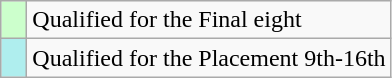<table class="wikitable" style="text-align: left;">
<tr>
<td width="10px" bgcolor="#ccffcc"></td>
<td>Qualified for the Final eight</td>
</tr>
<tr>
<td width="10px" bgcolor="#afeeee"></td>
<td>Qualified for the Placement 9th-16th</td>
</tr>
</table>
